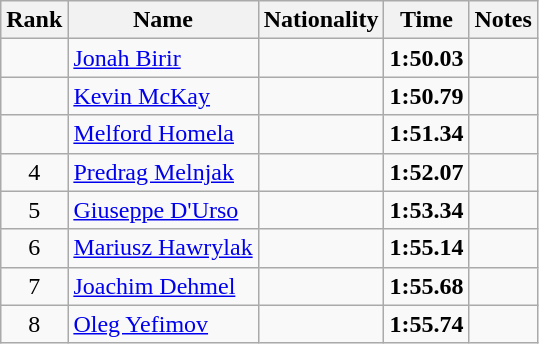<table class="wikitable sortable" style="text-align:center">
<tr>
<th>Rank</th>
<th>Name</th>
<th>Nationality</th>
<th>Time</th>
<th>Notes</th>
</tr>
<tr>
<td></td>
<td align=left><a href='#'>Jonah Birir</a></td>
<td align=left></td>
<td><strong>1:50.03</strong></td>
<td></td>
</tr>
<tr>
<td></td>
<td align=left><a href='#'>Kevin McKay</a></td>
<td align=left></td>
<td><strong>1:50.79</strong></td>
<td></td>
</tr>
<tr>
<td></td>
<td align=left><a href='#'>Melford Homela</a></td>
<td align=left></td>
<td><strong>1:51.34</strong></td>
<td></td>
</tr>
<tr>
<td>4</td>
<td align=left><a href='#'>Predrag Melnjak</a></td>
<td align=left></td>
<td><strong>1:52.07</strong></td>
<td></td>
</tr>
<tr>
<td>5</td>
<td align=left><a href='#'>Giuseppe D'Urso</a></td>
<td align=left></td>
<td><strong>1:53.34</strong></td>
<td></td>
</tr>
<tr>
<td>6</td>
<td align=left><a href='#'>Mariusz Hawrylak</a></td>
<td align=left></td>
<td><strong>1:55.14</strong></td>
<td></td>
</tr>
<tr>
<td>7</td>
<td align=left><a href='#'>Joachim Dehmel</a></td>
<td align=left></td>
<td><strong>1:55.68</strong></td>
<td></td>
</tr>
<tr>
<td>8</td>
<td align=left><a href='#'>Oleg Yefimov</a></td>
<td align=left></td>
<td><strong>1:55.74</strong></td>
<td></td>
</tr>
</table>
